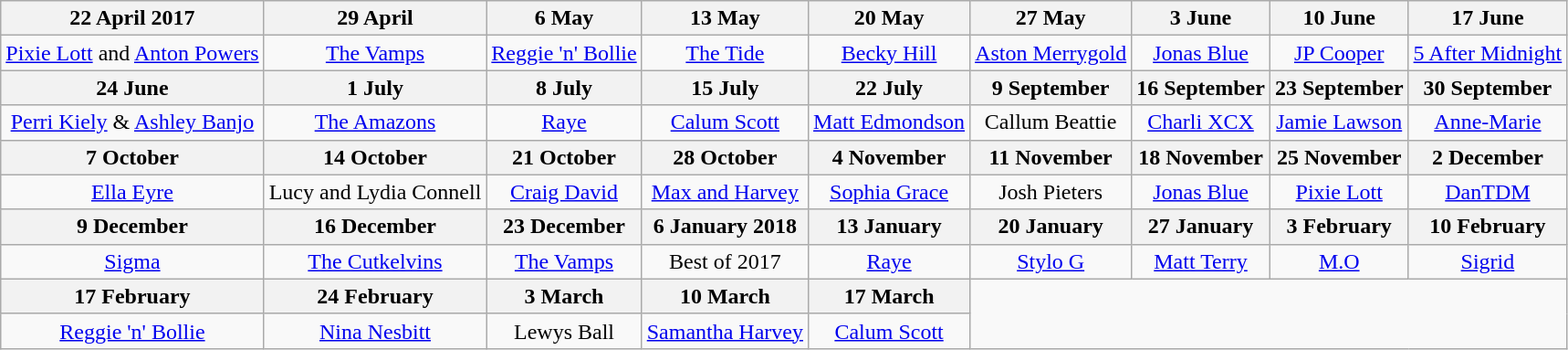<table class="wikitable" style="text-align:center;">
<tr>
<th>22 April 2017</th>
<th>29 April</th>
<th>6 May</th>
<th>13 May</th>
<th>20 May</th>
<th>27 May</th>
<th>3 June</th>
<th>10 June</th>
<th>17 June</th>
</tr>
<tr>
<td><a href='#'>Pixie Lott</a> and <a href='#'>Anton Powers</a></td>
<td><a href='#'>The Vamps</a></td>
<td><a href='#'>Reggie 'n' Bollie</a></td>
<td><a href='#'>The Tide</a></td>
<td><a href='#'>Becky Hill</a></td>
<td><a href='#'>Aston Merrygold</a></td>
<td><a href='#'>Jonas Blue</a></td>
<td><a href='#'>JP Cooper</a></td>
<td><a href='#'>5 After Midnight</a></td>
</tr>
<tr>
<th>24 June</th>
<th>1 July</th>
<th>8 July</th>
<th>15 July</th>
<th>22 July</th>
<th>9 September</th>
<th>16 September</th>
<th>23 September</th>
<th>30 September</th>
</tr>
<tr>
<td><a href='#'>Perri Kiely</a> & <a href='#'>Ashley Banjo</a></td>
<td><a href='#'>The Amazons</a></td>
<td><a href='#'>Raye</a></td>
<td><a href='#'>Calum Scott</a></td>
<td><a href='#'>Matt Edmondson</a></td>
<td>Callum Beattie</td>
<td><a href='#'>Charli XCX</a></td>
<td><a href='#'>Jamie Lawson</a></td>
<td><a href='#'>Anne-Marie</a></td>
</tr>
<tr>
<th>7 October</th>
<th>14 October</th>
<th>21 October</th>
<th>28 October</th>
<th>4 November</th>
<th>11 November</th>
<th>18 November</th>
<th>25 November</th>
<th>2 December</th>
</tr>
<tr>
<td><a href='#'>Ella Eyre</a></td>
<td>Lucy and Lydia Connell </td>
<td><a href='#'>Craig David</a></td>
<td><a href='#'>Max and Harvey</a></td>
<td><a href='#'>Sophia Grace</a></td>
<td>Josh Pieters</td>
<td><a href='#'>Jonas Blue</a></td>
<td><a href='#'>Pixie Lott</a></td>
<td><a href='#'>DanTDM</a></td>
</tr>
<tr>
<th>9 December</th>
<th>16 December</th>
<th>23 December</th>
<th>6 January 2018</th>
<th>13 January</th>
<th>20 January</th>
<th>27 January</th>
<th>3 February</th>
<th>10 February</th>
</tr>
<tr>
<td><a href='#'>Sigma</a></td>
<td><a href='#'>The Cutkelvins</a></td>
<td><a href='#'>The Vamps</a></td>
<td>Best of 2017</td>
<td><a href='#'>Raye</a></td>
<td><a href='#'>Stylo G</a></td>
<td><a href='#'>Matt Terry</a></td>
<td><a href='#'>M.O</a></td>
<td><a href='#'>Sigrid</a></td>
</tr>
<tr>
<th>17 February</th>
<th>24 February</th>
<th>3 March</th>
<th>10 March</th>
<th>17 March</th>
</tr>
<tr>
<td><a href='#'>Reggie 'n' Bollie</a></td>
<td><a href='#'>Nina Nesbitt</a></td>
<td>Lewys Ball</td>
<td><a href='#'>Samantha Harvey</a></td>
<td><a href='#'>Calum Scott</a></td>
</tr>
</table>
